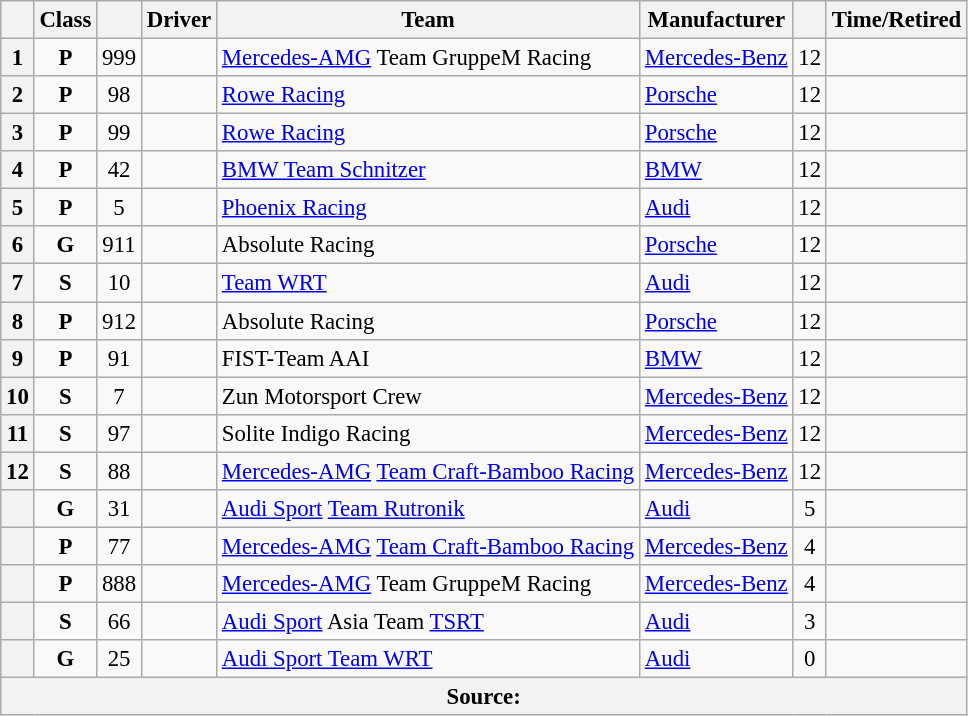<table class="wikitable sortable" style="font-size: 95%;">
<tr>
<th scope="col"></th>
<th scope="col">Class</th>
<th scope="col"></th>
<th scope="col">Driver</th>
<th scope="col">Team</th>
<th scope="col">Manufacturer</th>
<th scope="col"></th>
<th scope="col">Time/Retired</th>
</tr>
<tr>
<th scope="row">1</th>
<td align=center><strong><span>P</span></strong></td>
<td align=center>999</td>
<td data-sort-value="MAR"></td>
<td data-sort-value="MTG"> <a href='#'>Mercedes-AMG</a> Team GruppeM Racing</td>
<td><a href='#'>Mercedes-Benz</a></td>
<td align=center>12</td>
<td></td>
</tr>
<tr>
<th scope="row">2</th>
<td align=center><strong><span>P</span></strong></td>
<td align=center>98</td>
<td data-sort-value="BAM"></td>
<td data-sort-value="ROW"> <a href='#'>Rowe Racing</a></td>
<td><a href='#'>Porsche</a></td>
<td align=center>12</td>
<td></td>
</tr>
<tr>
<th scope="row">3</th>
<td align=center><strong><span>P</span></strong></td>
<td align=center>99</td>
<td data-sort-value="VAN3"></td>
<td data-sort-value="ROW"> <a href='#'>Rowe Racing</a></td>
<td><a href='#'>Porsche</a></td>
<td align=center>12</td>
<td></td>
</tr>
<tr>
<th scope="row">4</th>
<td align=center><strong><span>P</span></strong></td>
<td align=center>42</td>
<td data-sort-value="FAR"></td>
<td data-sort-value="BTS"> <a href='#'>BMW Team Schnitzer</a></td>
<td><a href='#'>BMW</a></td>
<td align=center>12</td>
<td></td>
</tr>
<tr>
<th scope="row">5</th>
<td align=center><strong><span>P</span></strong></td>
<td align=center>5</td>
<td data-sort-value="HAA"></td>
<td data-sort-value="PHO"> <a href='#'>Phoenix Racing</a></td>
<td><a href='#'>Audi</a></td>
<td align=center>12</td>
<td></td>
</tr>
<tr>
<th scope="row">6</th>
<td align=center><strong><span>G</span></strong></td>
<td align=center>911</td>
<td data-sort-value="IMP"></td>
<td data-sort-value="ABS"> Absolute Racing</td>
<td><a href='#'>Porsche</a></td>
<td align=center>12</td>
<td></td>
</tr>
<tr>
<th scope="row">7</th>
<td align=center><strong><span>S</span></strong></td>
<td align=center>10</td>
<td data-sort-value="WEE"></td>
<td data-sort-value="TWR"> <a href='#'>Team WRT</a></td>
<td><a href='#'>Audi</a></td>
<td align=center>12</td>
<td></td>
</tr>
<tr>
<th scope="row">8</th>
<td align=center><strong><span>P</span></strong></td>
<td align=center>912</td>
<td data-sort-value="EST"></td>
<td data-sort-value="ABS"> Absolute Racing</td>
<td><a href='#'>Porsche</a></td>
<td align=center>12</td>
<td></td>
</tr>
<tr>
<th scope="row">9</th>
<td align=center><strong><span>P</span></strong></td>
<td align=center>91</td>
<td data-sort-value="ERI"></td>
<td data-sort-value="FIS"> FIST-Team AAI</td>
<td><a href='#'>BMW</a></td>
<td align=center>12</td>
<td></td>
</tr>
<tr>
<th scope="row">10</th>
<td align=center><strong><span>S</span></strong></td>
<td align=center>7</td>
<td data-sort-value="FON"></td>
<td data-sort-value="ZUN"> Zun Motorsport Crew</td>
<td><a href='#'>Mercedes-Benz</a></td>
<td align=center>12</td>
<td></td>
</tr>
<tr>
<th scope="row">11</th>
<td align=center><strong><span>S</span></strong></td>
<td align=center>97</td>
<td data-sort-value="BRU"></td>
<td data-sort-value="SOL"> Solite Indigo Racing</td>
<td><a href='#'>Mercedes-Benz</a></td>
<td align=center>12</td>
<td></td>
</tr>
<tr>
<th scope="row">12</th>
<td align=center><strong><span>S</span></strong></td>
<td align=center>88</td>
<td data-sort-value="PIC"></td>
<td data-sort-value="MTC"> <a href='#'>Mercedes-AMG</a> <a href='#'>Team Craft-Bamboo Racing</a></td>
<td><a href='#'>Mercedes-Benz</a></td>
<td align=center>12</td>
<td></td>
</tr>
<tr>
<th scope="row"></th>
<td align=center><strong><span>G</span></strong></td>
<td align=center>31</td>
<td data-sort-value="VAN1"></td>
<td data-sort-value="ATR"> <a href='#'>Audi Sport</a> <a href='#'>Team Rutronik</a></td>
<td><a href='#'>Audi</a></td>
<td align=center>5</td>
<td></td>
</tr>
<tr>
<th scope="row"></th>
<td align=center><strong><span>P</span></strong></td>
<td align=center>77</td>
<td data-sort-value="MOR"></td>
<td data-sort-value="MTC"> <a href='#'>Mercedes-AMG</a> <a href='#'>Team Craft-Bamboo Racing</a></td>
<td><a href='#'>Mercedes-Benz</a></td>
<td align=center>4</td>
<td></td>
</tr>
<tr>
<th scope="row"></th>
<td align=center><strong><span>P</span></strong></td>
<td align=center>888</td>
<td data-sort-value="ENG"></td>
<td data-sort-value="MTG"> <a href='#'>Mercedes-AMG</a> Team GruppeM Racing</td>
<td><a href='#'>Mercedes-Benz</a></td>
<td align=center>4</td>
<td></td>
</tr>
<tr>
<th scope="row"></th>
<td align=center><strong><span>S</span></strong></td>
<td align=center>66</td>
<td data-sort-value="WEI"></td>
<td data-sort-value="AST"> <a href='#'>Audi Sport</a> Asia Team <a href='#'>TSRT</a></td>
<td><a href='#'>Audi</a></td>
<td align=center>3</td>
<td></td>
</tr>
<tr>
<th scope="row"></th>
<td align=center><strong><span>G</span></strong></td>
<td align=center>25</td>
<td data-sort-value="VAN2"></td>
<td data-sort-value="ATW"> <a href='#'>Audi Sport Team WRT</a></td>
<td><a href='#'>Audi</a></td>
<td align=center>0</td>
<td></td>
</tr>
<tr>
<th colspan=8>Source:</th>
</tr>
</table>
